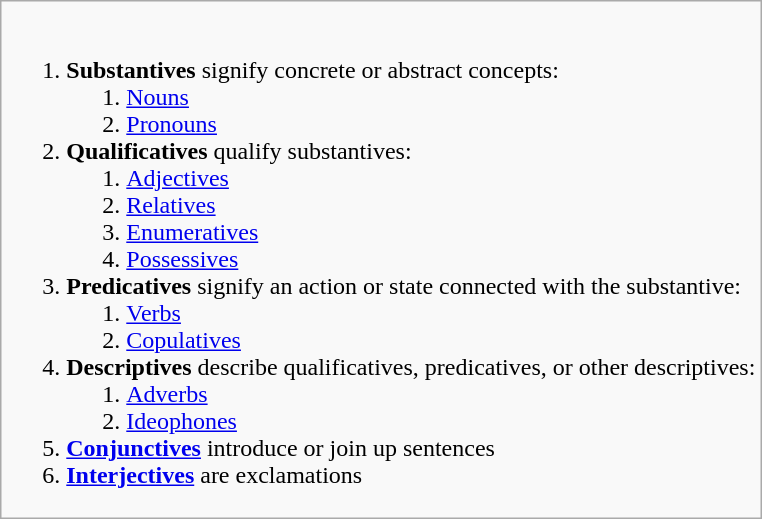<table class="wikitable">
<tr>
<td><ol> <br><li><strong>Substantives</strong> signify concrete or abstract concepts:
	<ol> 
	<li><a href='#'>Nouns</a></li>
	<li><a href='#'>Pronouns</a></li>
	</ol>
</li>
<li><strong>Qualificatives</strong> qualify substantives:
	<ol>
	<li><a href='#'>Adjectives</a></li>
	<li><a href='#'>Relatives</a></li>
	<li><a href='#'>Enumeratives</a></li>
	<li><a href='#'>Possessives</a></li>
	</ol>
</li>
<li><strong>Predicatives</strong> signify an action or state connected with the substantive:
	<ol>
	<li><a href='#'>Verbs</a></li>
	<li><a href='#'>Copulatives</a></li>
	</ol>
</li>
<li><strong>Descriptives</strong> describe qualificatives, predicatives, or other descriptives:
	<ol>
	<li><a href='#'>Adverbs</a></li>
	<li><a href='#'>Ideophones</a></li>
	</ol>
</li>
<li><strong><a href='#'>Conjunctives</a></strong> introduce or join up sentences</li>
<li><strong><a href='#'>Interjectives</a></strong> are exclamations</li>
</ol></td>
</tr>
</table>
